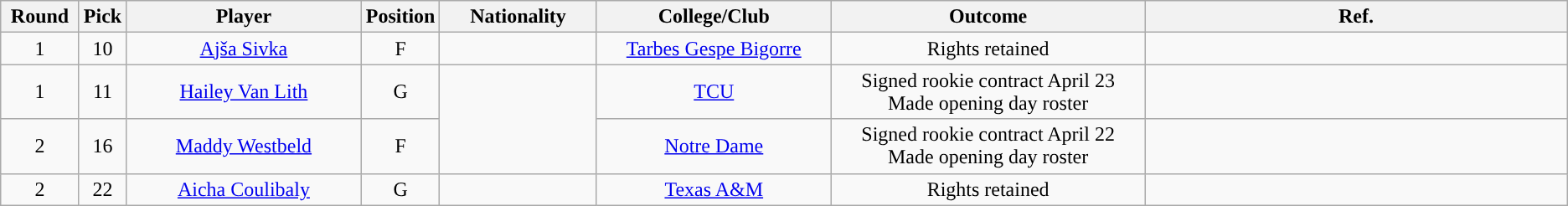<table class="wikitable sortable sortable" style="text-align: center">
<tr>
<th width="5%">Round</th>
<th width="3%">Pick</th>
<th width="15%">Player</th>
<th width="3%">Position</th>
<th width="10%">Nationality</th>
<th width="15%">College/Club</th>
<th width="20%">Outcome</th>
<th>Ref.</th>
</tr>
<tr>
<td>1</td>
<td>10</td>
<td><a href='#'>Ajša Sivka</a></td>
<td>F</td>
<td></td>
<td><a href='#'>Tarbes Gespe Bigorre</a></td>
<td>Rights retained</td>
<td></td>
</tr>
<tr>
<td>1</td>
<td>11</td>
<td><a href='#'>Hailey Van Lith</a></td>
<td>G</td>
<td rowspan=2></td>
<td><a href='#'>TCU</a></td>
<td>Signed rookie contract April 23<br>Made opening day roster</td>
<td></td>
</tr>
<tr>
<td>2</td>
<td>16</td>
<td><a href='#'>Maddy Westbeld</a></td>
<td>F</td>
<td><a href='#'>Notre Dame</a></td>
<td>Signed rookie contract April 22<br>Made opening day roster</td>
<td></td>
</tr>
<tr>
<td>2</td>
<td>22</td>
<td><a href='#'>Aicha Coulibaly</a></td>
<td>G</td>
<td></td>
<td><a href='#'>Texas A&M</a></td>
<td>Rights retained</td>
<td></td>
</tr>
</table>
